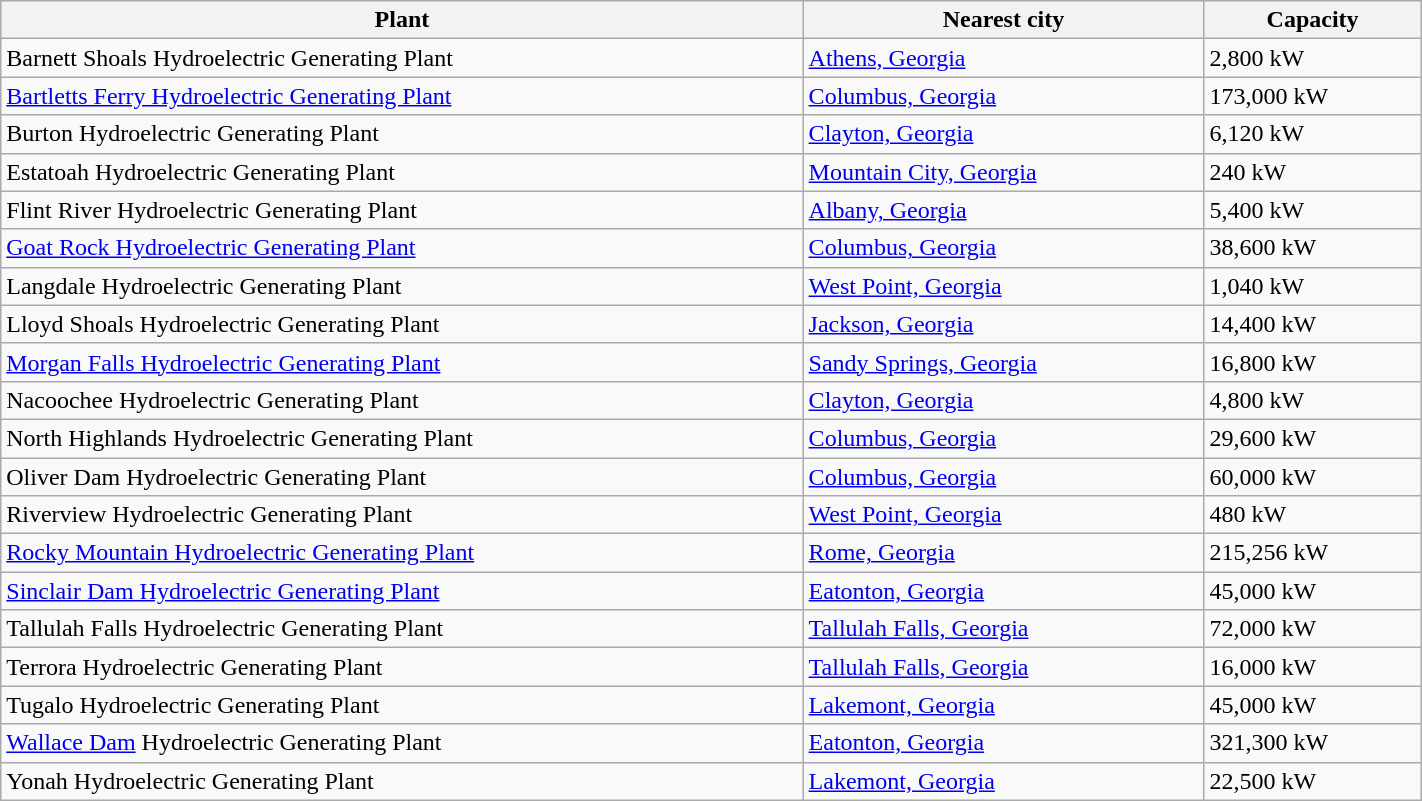<table class="wikitable sortable" style="width:75%;">
<tr>
<th>Plant</th>
<th>Nearest city</th>
<th>Capacity</th>
</tr>
<tr>
<td>Barnett Shoals Hydroelectric Generating Plant</td>
<td><a href='#'>Athens, Georgia</a></td>
<td>2,800 kW</td>
</tr>
<tr>
<td><a href='#'>Bartletts Ferry Hydroelectric Generating Plant</a></td>
<td><a href='#'>Columbus, Georgia</a></td>
<td>173,000 kW</td>
</tr>
<tr>
<td>Burton Hydroelectric Generating Plant</td>
<td><a href='#'>Clayton, Georgia</a></td>
<td>6,120 kW</td>
</tr>
<tr>
<td>Estatoah Hydroelectric Generating Plant</td>
<td><a href='#'>Mountain City, Georgia</a></td>
<td>240 kW</td>
</tr>
<tr>
<td>Flint River Hydroelectric Generating Plant</td>
<td><a href='#'>Albany, Georgia</a></td>
<td>5,400 kW</td>
</tr>
<tr>
<td><a href='#'>Goat Rock Hydroelectric Generating Plant</a></td>
<td><a href='#'>Columbus, Georgia</a></td>
<td>38,600 kW</td>
</tr>
<tr>
<td>Langdale Hydroelectric Generating Plant</td>
<td><a href='#'>West Point, Georgia</a></td>
<td>1,040 kW</td>
</tr>
<tr>
<td>Lloyd Shoals Hydroelectric Generating Plant</td>
<td><a href='#'>Jackson, Georgia</a></td>
<td>14,400 kW</td>
</tr>
<tr>
<td><a href='#'>Morgan Falls Hydroelectric Generating Plant</a></td>
<td><a href='#'>Sandy Springs, Georgia</a></td>
<td>16,800 kW</td>
</tr>
<tr>
<td>Nacoochee Hydroelectric Generating Plant</td>
<td><a href='#'>Clayton, Georgia</a></td>
<td>4,800 kW</td>
</tr>
<tr>
<td>North Highlands Hydroelectric Generating Plant</td>
<td><a href='#'>Columbus, Georgia</a></td>
<td>29,600 kW</td>
</tr>
<tr>
<td>Oliver Dam Hydroelectric Generating Plant</td>
<td><a href='#'>Columbus, Georgia</a></td>
<td>60,000 kW</td>
</tr>
<tr>
<td>Riverview Hydroelectric Generating Plant</td>
<td><a href='#'>West Point, Georgia</a></td>
<td>480 kW</td>
</tr>
<tr>
<td><a href='#'>Rocky Mountain Hydroelectric Generating Plant</a></td>
<td><a href='#'>Rome, Georgia</a></td>
<td>215,256 kW</td>
</tr>
<tr>
<td><a href='#'>Sinclair Dam Hydroelectric Generating Plant</a></td>
<td><a href='#'>Eatonton, Georgia</a></td>
<td>45,000 kW</td>
</tr>
<tr>
<td>Tallulah Falls Hydroelectric Generating Plant</td>
<td><a href='#'>Tallulah Falls, Georgia</a></td>
<td>72,000 kW</td>
</tr>
<tr>
<td>Terrora Hydroelectric Generating Plant</td>
<td><a href='#'>Tallulah Falls, Georgia</a></td>
<td>16,000 kW</td>
</tr>
<tr>
<td>Tugalo Hydroelectric Generating Plant</td>
<td><a href='#'>Lakemont, Georgia</a></td>
<td>45,000 kW</td>
</tr>
<tr>
<td><a href='#'>Wallace Dam</a> Hydroelectric Generating Plant</td>
<td><a href='#'>Eatonton, Georgia</a></td>
<td>321,300 kW</td>
</tr>
<tr>
<td>Yonah Hydroelectric Generating Plant</td>
<td><a href='#'>Lakemont, Georgia</a></td>
<td>22,500 kW</td>
</tr>
</table>
